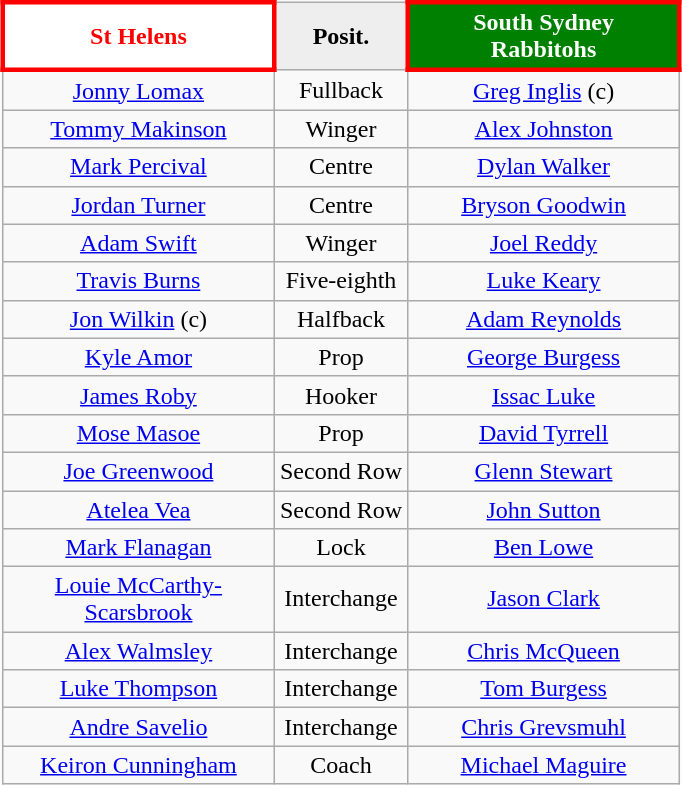<table class="wikitable" style="margin: 1em auto 1em auto">
<tr>
<th align="centre" width="172" style="border: 3px solid red; background: white; color: red">St Helens</th>
<th align="center" style="background: #eeeeee; color: black">Posit.</th>
<th align="centre" width="172" style="border: 3px solid red; background: green; color: white">South Sydney<br>Rabbitohs</th>
</tr>
<tr style="text-align:center;">
<td><a href='#'>Jonny Lomax</a></td>
<td>Fullback</td>
<td><a href='#'>Greg Inglis</a> (c)</td>
</tr>
<tr style="text-align:center;">
<td><a href='#'>Tommy Makinson</a></td>
<td>Winger</td>
<td><a href='#'>Alex Johnston</a></td>
</tr>
<tr style="text-align:center;">
<td><a href='#'>Mark Percival</a></td>
<td>Centre</td>
<td><a href='#'>Dylan Walker</a></td>
</tr>
<tr style="text-align:center;">
<td><a href='#'>Jordan Turner</a></td>
<td>Centre</td>
<td><a href='#'>Bryson Goodwin</a></td>
</tr>
<tr style="text-align:center;">
<td><a href='#'>Adam Swift</a></td>
<td>Winger</td>
<td><a href='#'>Joel Reddy</a></td>
</tr>
<tr style="text-align:center;">
<td><a href='#'>Travis Burns</a></td>
<td>Five-eighth</td>
<td><a href='#'>Luke Keary</a></td>
</tr>
<tr style="text-align:center;">
<td><a href='#'>Jon Wilkin</a> (c)</td>
<td>Halfback</td>
<td><a href='#'>Adam Reynolds</a></td>
</tr>
<tr style="text-align:center;">
<td><a href='#'>Kyle Amor</a></td>
<td>Prop</td>
<td><a href='#'>George Burgess</a></td>
</tr>
<tr style="text-align:center;">
<td><a href='#'>James Roby</a></td>
<td>Hooker</td>
<td><a href='#'>Issac Luke</a></td>
</tr>
<tr style="text-align:center;">
<td><a href='#'>Mose Masoe</a></td>
<td>Prop</td>
<td><a href='#'>David Tyrrell</a></td>
</tr>
<tr style="text-align:center;">
<td><a href='#'>Joe Greenwood</a></td>
<td>Second Row</td>
<td><a href='#'>Glenn Stewart</a></td>
</tr>
<tr style="text-align:center;">
<td><a href='#'>Atelea Vea</a></td>
<td>Second Row</td>
<td><a href='#'>John Sutton</a></td>
</tr>
<tr style="text-align:center;">
<td><a href='#'>Mark Flanagan</a></td>
<td>Lock</td>
<td><a href='#'>Ben Lowe</a></td>
</tr>
<tr style="text-align:center;">
<td><a href='#'>Louie McCarthy-Scarsbrook</a></td>
<td>Interchange</td>
<td><a href='#'>Jason Clark</a></td>
</tr>
<tr style="text-align:center;">
<td><a href='#'>Alex Walmsley</a></td>
<td>Interchange</td>
<td><a href='#'>Chris McQueen</a></td>
</tr>
<tr style="text-align:center;">
<td><a href='#'>Luke Thompson</a></td>
<td>Interchange</td>
<td><a href='#'>Tom Burgess</a></td>
</tr>
<tr style="text-align:center;">
<td><a href='#'>Andre Savelio</a></td>
<td>Interchange</td>
<td><a href='#'>Chris Grevsmuhl</a></td>
</tr>
<tr style="text-align:center;">
<td><a href='#'>Keiron Cunningham</a></td>
<td>Coach</td>
<td><a href='#'>Michael Maguire</a></td>
</tr>
</table>
